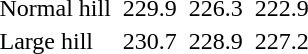<table>
<tr>
<td>Normal hill <br></td>
<td></td>
<td>229.9</td>
<td></td>
<td>226.3</td>
<td></td>
<td>222.9</td>
</tr>
<tr>
<td>Large hill <br></td>
<td></td>
<td>230.7</td>
<td></td>
<td>228.9</td>
<td></td>
<td>227.2</td>
</tr>
</table>
